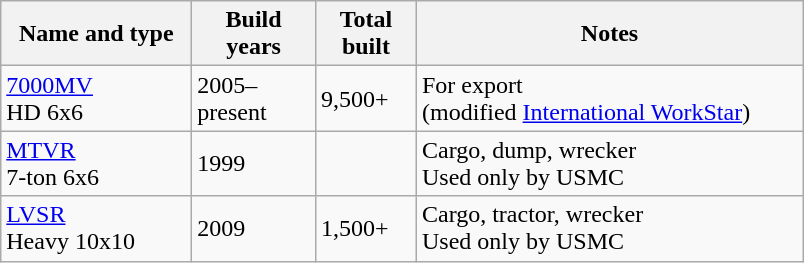<table class="wikitable">
<tr>
<th style="width: 120px;">Name and type</th>
<th style="width: 75px;">Build years</th>
<th style="width: 60px;">Total built</th>
<th style="width: 250px;">Notes</th>
</tr>
<tr>
<td><a href='#'>7000MV</a><br>HD 6x6</td>
<td>2005–present</td>
<td>9,500+</td>
<td>For export<br>(modified <a href='#'>International WorkStar</a>)</td>
</tr>
<tr>
<td><a href='#'>MTVR</a><br>7-ton 6x6</td>
<td>1999</td>
<td></td>
<td>Cargo, dump, wrecker<br>Used only by USMC</td>
</tr>
<tr>
<td><a href='#'>LVSR</a><br>Heavy 10x10</td>
<td>2009</td>
<td>1,500+</td>
<td>Cargo, tractor, wrecker<br>Used only by USMC</td>
</tr>
</table>
